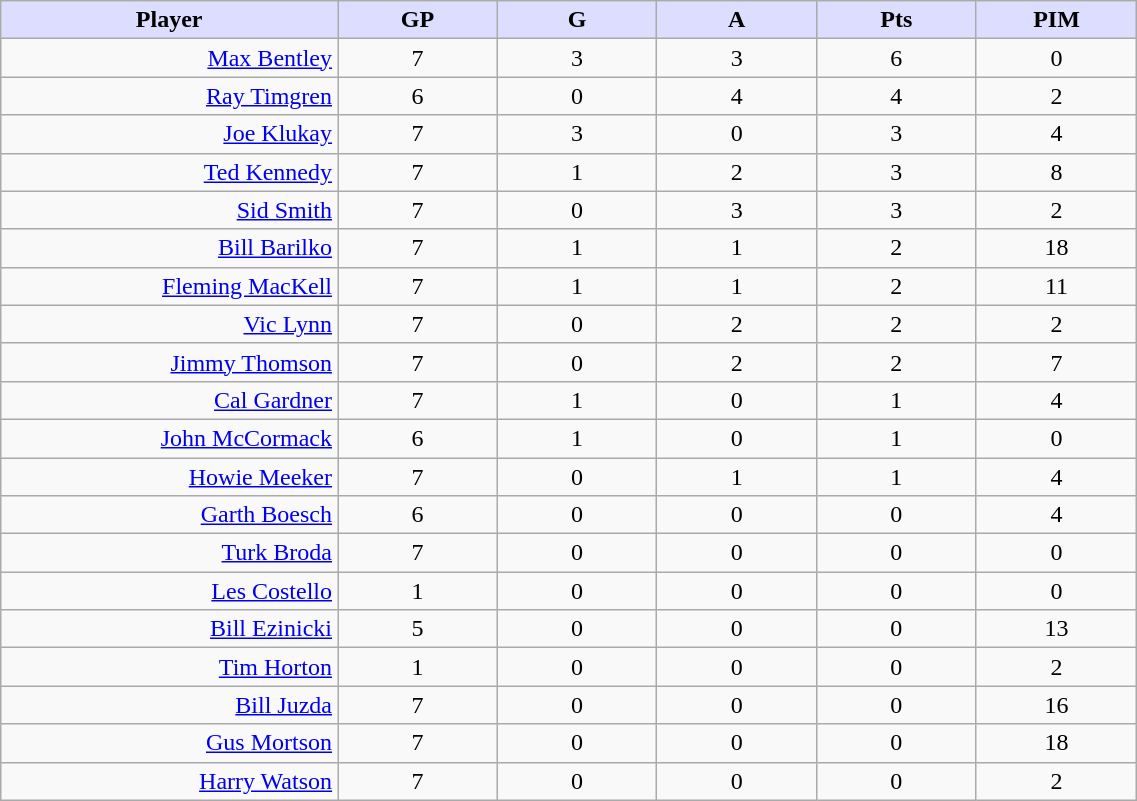<table style="width:60%;" class="wikitable sortable">
<tr style="text-align:center;">
<th style="background:#ddf; width:10%;">Player</th>
<th style="background:#ddf; width:5%;">GP</th>
<th style="background:#ddf; width:5%;">G</th>
<th style="background:#ddf; width:5%;">A</th>
<th style="background:#ddf; width:5%;">Pts</th>
<th style="background:#ddf; width:5%;">PIM</th>
</tr>
<tr style="text-align:center;">
<td style="text-align:right;"><a href='#'>Max Bentley</a></td>
<td>7</td>
<td>3</td>
<td>3</td>
<td>6</td>
<td>0</td>
</tr>
<tr style="text-align:center;">
<td style="text-align:right;"><a href='#'>Ray Timgren</a></td>
<td>6</td>
<td>0</td>
<td>4</td>
<td>4</td>
<td>2</td>
</tr>
<tr style="text-align:center;">
<td style="text-align:right;"><a href='#'>Joe Klukay</a></td>
<td>7</td>
<td>3</td>
<td>0</td>
<td>3</td>
<td>4</td>
</tr>
<tr style="text-align:center;">
<td style="text-align:right;"><a href='#'>Ted Kennedy</a></td>
<td>7</td>
<td>1</td>
<td>2</td>
<td>3</td>
<td>8</td>
</tr>
<tr style="text-align:center;">
<td style="text-align:right;"><a href='#'>Sid Smith</a></td>
<td>7</td>
<td>0</td>
<td>3</td>
<td>3</td>
<td>2</td>
</tr>
<tr style="text-align:center;">
<td style="text-align:right;"><a href='#'>Bill Barilko</a></td>
<td>7</td>
<td>1</td>
<td>1</td>
<td>2</td>
<td>18</td>
</tr>
<tr style="text-align:center;">
<td style="text-align:right;"><a href='#'>Fleming MacKell</a></td>
<td>7</td>
<td>1</td>
<td>1</td>
<td>2</td>
<td>11</td>
</tr>
<tr style="text-align:center;">
<td style="text-align:right;"><a href='#'>Vic Lynn</a></td>
<td>7</td>
<td>0</td>
<td>2</td>
<td>2</td>
<td>2</td>
</tr>
<tr style="text-align:center;">
<td style="text-align:right;"><a href='#'>Jimmy Thomson</a></td>
<td>7</td>
<td>0</td>
<td>2</td>
<td>2</td>
<td>7</td>
</tr>
<tr style="text-align:center;">
<td style="text-align:right;"><a href='#'>Cal Gardner</a></td>
<td>7</td>
<td>1</td>
<td>0</td>
<td>1</td>
<td>4</td>
</tr>
<tr style="text-align:center;">
<td style="text-align:right;"><a href='#'>John McCormack</a></td>
<td>6</td>
<td>1</td>
<td>0</td>
<td>1</td>
<td>0</td>
</tr>
<tr style="text-align:center;">
<td style="text-align:right;"><a href='#'>Howie Meeker</a></td>
<td>7</td>
<td>0</td>
<td>1</td>
<td>1</td>
<td>4</td>
</tr>
<tr style="text-align:center;">
<td style="text-align:right;"><a href='#'>Garth Boesch</a></td>
<td>6</td>
<td>0</td>
<td>0</td>
<td>0</td>
<td>4</td>
</tr>
<tr style="text-align:center;">
<td style="text-align:right;"><a href='#'>Turk Broda</a></td>
<td>7</td>
<td>0</td>
<td>0</td>
<td>0</td>
<td>0</td>
</tr>
<tr style="text-align:center;">
<td style="text-align:right;"><a href='#'>Les Costello</a></td>
<td>1</td>
<td>0</td>
<td>0</td>
<td>0</td>
<td>0</td>
</tr>
<tr style="text-align:center;">
<td style="text-align:right;"><a href='#'>Bill Ezinicki</a></td>
<td>5</td>
<td>0</td>
<td>0</td>
<td>0</td>
<td>13</td>
</tr>
<tr style="text-align:center;">
<td style="text-align:right;"><a href='#'>Tim Horton</a></td>
<td>1</td>
<td>0</td>
<td>0</td>
<td>0</td>
<td>2</td>
</tr>
<tr style="text-align:center;">
<td style="text-align:right;"><a href='#'>Bill Juzda</a></td>
<td>7</td>
<td>0</td>
<td>0</td>
<td>0</td>
<td>16</td>
</tr>
<tr style="text-align:center;">
<td style="text-align:right;"><a href='#'>Gus Mortson</a></td>
<td>7</td>
<td>0</td>
<td>0</td>
<td>0</td>
<td>18</td>
</tr>
<tr style="text-align:center;">
<td style="text-align:right;"><a href='#'>Harry Watson</a></td>
<td>7</td>
<td>0</td>
<td>0</td>
<td>0</td>
<td>2</td>
</tr>
</table>
